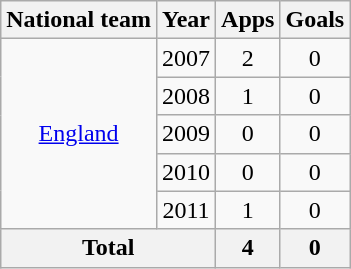<table class="wikitable" style="text-align: center;">
<tr>
<th>National team</th>
<th>Year</th>
<th>Apps</th>
<th>Goals</th>
</tr>
<tr>
<td rowspan="5"><a href='#'>England</a></td>
<td>2007</td>
<td>2</td>
<td>0</td>
</tr>
<tr>
<td>2008</td>
<td>1</td>
<td>0</td>
</tr>
<tr>
<td>2009</td>
<td>0</td>
<td>0</td>
</tr>
<tr>
<td>2010</td>
<td>0</td>
<td>0</td>
</tr>
<tr>
<td>2011</td>
<td>1</td>
<td>0</td>
</tr>
<tr>
<th colspan="2">Total</th>
<th>4</th>
<th>0</th>
</tr>
</table>
